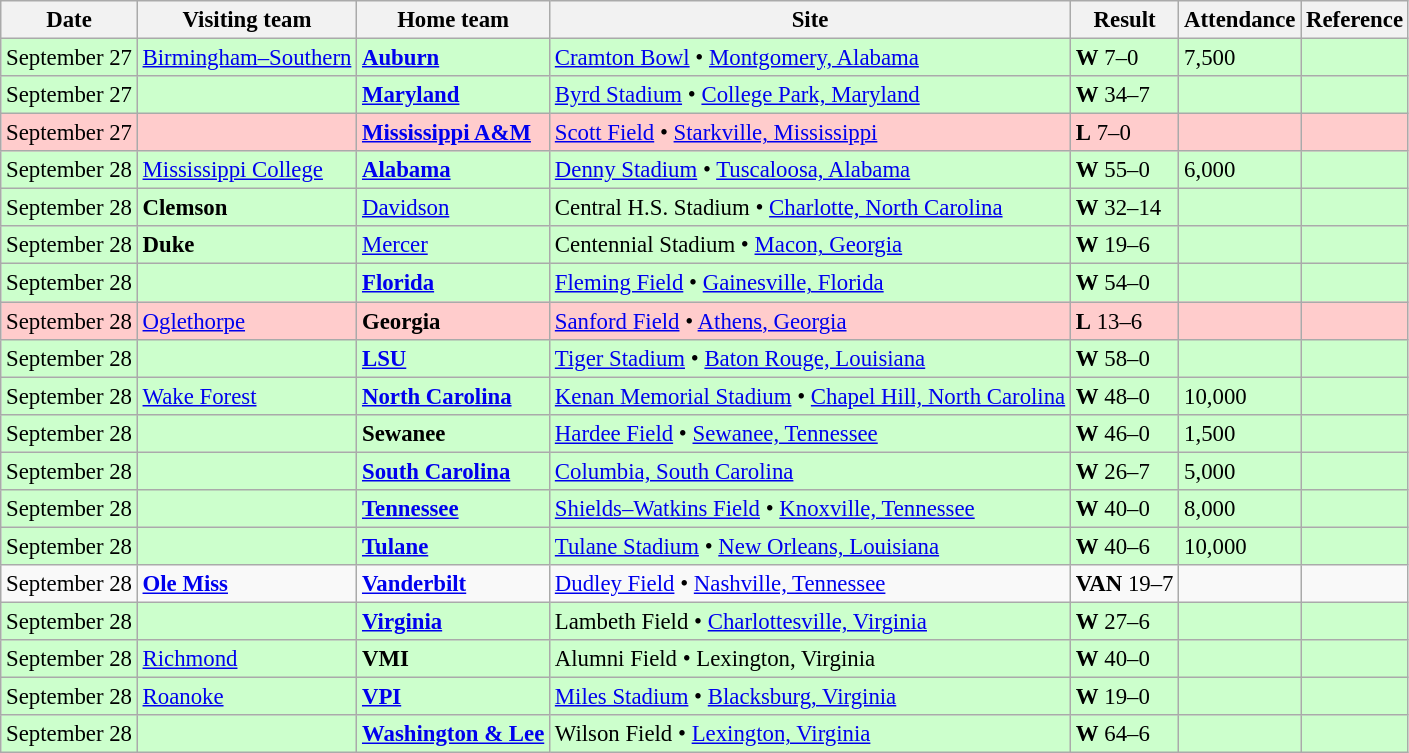<table class="wikitable" style="font-size:95%;">
<tr>
<th>Date</th>
<th>Visiting team</th>
<th>Home team</th>
<th>Site</th>
<th>Result</th>
<th>Attendance</th>
<th class="unsortable">Reference</th>
</tr>
<tr bgcolor=ccffcc>
<td>September 27</td>
<td><a href='#'>Birmingham–Southern</a></td>
<td><strong><a href='#'>Auburn</a></strong></td>
<td><a href='#'>Cramton Bowl</a> • <a href='#'>Montgomery, Alabama</a></td>
<td><strong>W</strong> 7–0</td>
<td>7,500</td>
<td></td>
</tr>
<tr bgcolor=ccffcc>
<td>September 27</td>
<td></td>
<td><strong><a href='#'>Maryland</a></strong></td>
<td><a href='#'>Byrd Stadium</a> • <a href='#'>College Park, Maryland</a></td>
<td><strong>W</strong> 34–7</td>
<td></td>
<td></td>
</tr>
<tr bgcolor=ffcccc>
<td>September 27</td>
<td></td>
<td><strong><a href='#'>Mississippi A&M</a></strong></td>
<td><a href='#'>Scott Field</a> • <a href='#'>Starkville, Mississippi</a></td>
<td><strong>L</strong> 7–0</td>
<td></td>
<td></td>
</tr>
<tr bgcolor=ccffcc>
<td>September 28</td>
<td><a href='#'>Mississippi College</a></td>
<td><strong><a href='#'>Alabama</a></strong></td>
<td><a href='#'>Denny Stadium</a> • <a href='#'>Tuscaloosa, Alabama</a></td>
<td><strong>W</strong> 55–0</td>
<td>6,000</td>
<td></td>
</tr>
<tr bgcolor=ccffcc>
<td>September 28</td>
<td><strong>Clemson</strong></td>
<td><a href='#'>Davidson</a></td>
<td>Central H.S. Stadium • <a href='#'>Charlotte, North Carolina</a></td>
<td><strong>W</strong> 32–14</td>
<td></td>
<td></td>
</tr>
<tr bgcolor=ccffcc>
<td>September 28</td>
<td><strong>Duke</strong></td>
<td><a href='#'>Mercer</a></td>
<td>Centennial Stadium • <a href='#'>Macon, Georgia</a></td>
<td><strong>W</strong> 19–6</td>
<td></td>
<td></td>
</tr>
<tr bgcolor=ccffcc>
<td>September 28</td>
<td></td>
<td><strong><a href='#'>Florida</a></strong></td>
<td><a href='#'>Fleming Field</a> • <a href='#'>Gainesville, Florida</a></td>
<td><strong>W</strong> 54–0</td>
<td></td>
<td></td>
</tr>
<tr bgcolor=ffcccc>
<td>September 28</td>
<td><a href='#'>Oglethorpe</a></td>
<td><strong>Georgia</strong></td>
<td><a href='#'>Sanford Field</a> • <a href='#'>Athens, Georgia</a></td>
<td><strong>L</strong> 13–6</td>
<td></td>
<td></td>
</tr>
<tr bgcolor=ccffcc>
<td>September 28</td>
<td></td>
<td><strong><a href='#'>LSU</a></strong></td>
<td><a href='#'>Tiger Stadium</a> • <a href='#'>Baton Rouge, Louisiana</a></td>
<td><strong>W</strong> 58–0</td>
<td></td>
<td></td>
</tr>
<tr bgcolor=ccffcc>
<td>September 28</td>
<td><a href='#'>Wake Forest</a></td>
<td><strong><a href='#'>North Carolina</a></strong></td>
<td><a href='#'>Kenan Memorial Stadium</a> • <a href='#'>Chapel Hill, North Carolina</a></td>
<td><strong>W</strong> 48–0</td>
<td>10,000</td>
<td></td>
</tr>
<tr bgcolor=ccffcc>
<td>September 28</td>
<td></td>
<td><strong>Sewanee</strong></td>
<td><a href='#'>Hardee Field</a> • <a href='#'>Sewanee, Tennessee</a></td>
<td><strong>W</strong> 46–0</td>
<td>1,500</td>
<td></td>
</tr>
<tr bgcolor=ccffcc>
<td>September 28</td>
<td></td>
<td><strong><a href='#'>South Carolina</a></strong></td>
<td><a href='#'>Columbia, South Carolina</a></td>
<td><strong>W</strong> 26–7</td>
<td>5,000</td>
<td></td>
</tr>
<tr bgcolor=ccffcc>
<td>September 28</td>
<td></td>
<td><strong><a href='#'>Tennessee</a></strong></td>
<td><a href='#'>Shields–Watkins Field</a> • <a href='#'>Knoxville, Tennessee</a></td>
<td><strong>W</strong> 40–0</td>
<td>8,000</td>
<td></td>
</tr>
<tr bgcolor=ccffcc>
<td>September 28</td>
<td></td>
<td><strong><a href='#'>Tulane</a></strong></td>
<td><a href='#'>Tulane Stadium</a> • <a href='#'>New Orleans, Louisiana</a></td>
<td><strong>W</strong> 40–6</td>
<td>10,000</td>
<td></td>
</tr>
<tr bgcolor=>
<td>September 28</td>
<td><strong><a href='#'>Ole Miss</a></strong></td>
<td><strong><a href='#'>Vanderbilt</a></strong></td>
<td><a href='#'>Dudley Field</a> • <a href='#'>Nashville, Tennessee</a></td>
<td><strong>VAN</strong> 19–7</td>
<td></td>
<td></td>
</tr>
<tr bgcolor=ccffcc>
<td>September 28</td>
<td></td>
<td><strong><a href='#'>Virginia</a></strong></td>
<td>Lambeth Field • <a href='#'>Charlottesville, Virginia</a></td>
<td><strong>W</strong> 27–6</td>
<td></td>
<td></td>
</tr>
<tr bgcolor=ccffcc>
<td>September 28</td>
<td><a href='#'>Richmond</a></td>
<td><strong>VMI</strong></td>
<td>Alumni Field • Lexington, Virginia</td>
<td><strong>W</strong> 40–0</td>
<td></td>
<td></td>
</tr>
<tr bgcolor=ccffcc>
<td>September 28</td>
<td><a href='#'>Roanoke</a></td>
<td><strong><a href='#'>VPI</a></strong></td>
<td><a href='#'>Miles Stadium</a> • <a href='#'>Blacksburg, Virginia</a></td>
<td><strong>W</strong> 19–0</td>
<td></td>
<td></td>
</tr>
<tr bgcolor=ccffcc>
<td>September 28</td>
<td></td>
<td><strong><a href='#'>Washington & Lee</a></strong></td>
<td>Wilson Field • <a href='#'>Lexington, Virginia</a></td>
<td><strong>W</strong> 64–6</td>
<td></td>
<td></td>
</tr>
</table>
